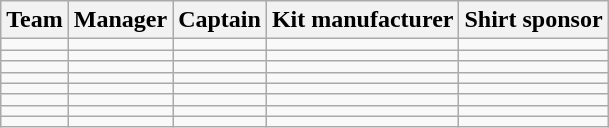<table class="wikitable sortable" style="text-align: left;">
<tr>
<th>Team</th>
<th>Manager</th>
<th>Captain</th>
<th>Kit manufacturer</th>
<th>Shirt sponsor</th>
</tr>
<tr>
<td></td>
<td></td>
<td></td>
<td></td>
<td></td>
</tr>
<tr>
<td></td>
<td></td>
<td></td>
<td></td>
<td></td>
</tr>
<tr>
<td></td>
<td></td>
<td></td>
<td></td>
<td></td>
</tr>
<tr>
<td></td>
<td></td>
<td></td>
<td></td>
<td></td>
</tr>
<tr>
<td></td>
<td></td>
<td></td>
<td></td>
<td></td>
</tr>
<tr>
<td></td>
<td></td>
<td></td>
<td></td>
<td></td>
</tr>
<tr>
<td></td>
<td></td>
<td></td>
<td></td>
<td></td>
</tr>
<tr>
<td></td>
<td></td>
<td></td>
<td></td>
<td></td>
</tr>
</table>
